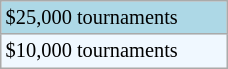<table class="wikitable" style="font-size:85%;" width=12%>
<tr style="background:lightblue;">
<td>$25,000 tournaments</td>
</tr>
<tr style="background:#f0f8ff;">
<td>$10,000 tournaments</td>
</tr>
</table>
